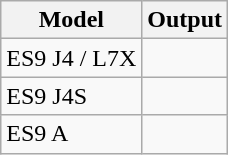<table class="wikitable">
<tr>
<th>Model</th>
<th>Output</th>
</tr>
<tr>
<td>ES9 J4 / L7X</td>
<td></td>
</tr>
<tr>
<td>ES9 J4S</td>
<td></td>
</tr>
<tr>
<td>ES9 A</td>
<td></td>
</tr>
</table>
